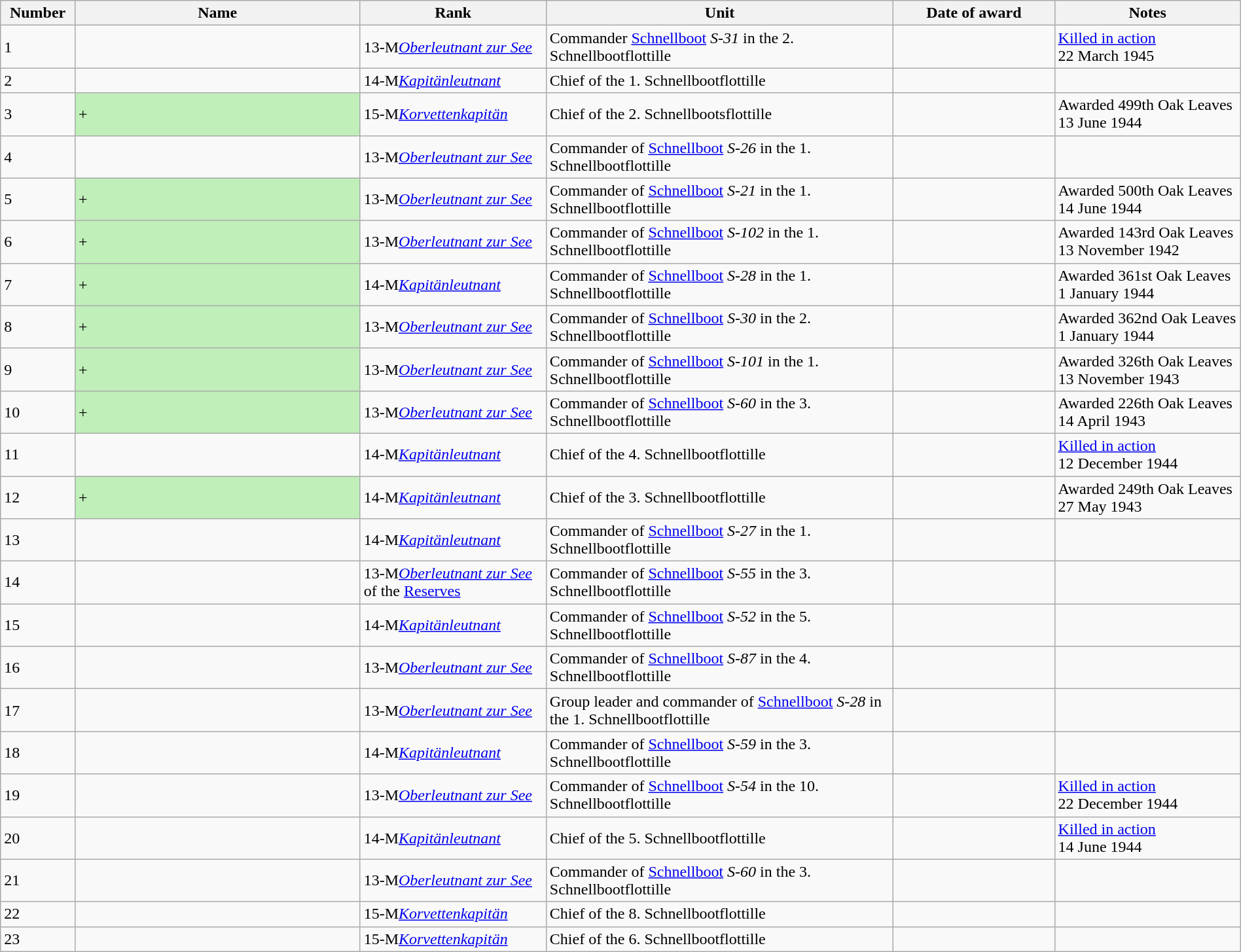<table class="wikitable sortable" style="width:100%;">
<tr>
<th width="6%">Number</th>
<th width="23%">Name</th>
<th width="15%">Rank</th>
<th width="28%" class="unsortable">Unit</th>
<th width="13%">Date of award</th>
<th width="15%" class="unsortable">Notes</th>
</tr>
<tr>
<td>1</td>
<td></td>
<td><span>13-M</span><em><a href='#'>Oberleutnant zur See</a></em></td>
<td>Commander <a href='#'>Schnellboot</a> <em>S-31</em> in the 2. Schnellbootflottille</td>
<td></td>
<td><a href='#'>Killed in action</a> 22 March 1945</td>
</tr>
<tr>
<td>2</td>
<td></td>
<td><span>14-M</span><em><a href='#'>Kapitänleutnant</a></em></td>
<td>Chief of the 1. Schnellbootflottille</td>
<td></td>
<td></td>
</tr>
<tr>
<td>3</td>
<td scope="row" style="background:#C0EFBA" align="left">+</td>
<td><span>15-M</span><em><a href='#'>Korvettenkapitän</a></em></td>
<td>Chief of the 2. Schnellbootsflottille</td>
<td></td>
<td>Awarded 499th Oak Leaves 13 June 1944</td>
</tr>
<tr>
<td>4</td>
<td></td>
<td><span>13-M</span><em><a href='#'>Oberleutnant zur See</a></em></td>
<td>Commander of <a href='#'>Schnellboot</a> <em>S-26</em> in the 1. Schnellbootflottille</td>
<td></td>
<td></td>
</tr>
<tr>
<td>5</td>
<td scope="row" style="background:#C0EFBA" align="left">+</td>
<td><span>13-M</span><em><a href='#'>Oberleutnant zur See</a></em></td>
<td>Commander of <a href='#'>Schnellboot</a> <em>S-21</em> in the 1. Schnellbootflottille</td>
<td></td>
<td>Awarded 500th Oak Leaves 14 June 1944</td>
</tr>
<tr>
<td>6</td>
<td scope="row" style="background:#C0EFBA" align="left">+</td>
<td><span>13-M</span><em><a href='#'>Oberleutnant zur See</a></em></td>
<td>Commander of <a href='#'>Schnellboot</a> <em>S-102</em> in the 1. Schnellbootflottille</td>
<td></td>
<td>Awarded 143rd Oak Leaves 13 November 1942</td>
</tr>
<tr>
<td>7</td>
<td scope="row" style="background:#C0EFBA" align="left">+</td>
<td><span>14-M</span><em><a href='#'>Kapitänleutnant</a></em></td>
<td>Commander of <a href='#'>Schnellboot</a> <em>S-28</em> in the 1. Schnellbootflottille</td>
<td></td>
<td>Awarded 361st Oak Leaves 1 January 1944</td>
</tr>
<tr>
<td>8</td>
<td scope="row" style="background:#C0EFBA" align="left">+</td>
<td><span>13-M</span><em><a href='#'>Oberleutnant zur See</a></em></td>
<td>Commander of <a href='#'>Schnellboot</a> <em>S-30</em> in the 2. Schnellbootflottille</td>
<td></td>
<td>Awarded 362nd Oak Leaves 1 January 1944</td>
</tr>
<tr>
<td>9</td>
<td scope="row" style="background:#C0EFBA" align="left">+</td>
<td><span>13-M</span><em><a href='#'>Oberleutnant zur See</a></em></td>
<td>Commander of <a href='#'>Schnellboot</a> <em>S-101</em> in the 1. Schnellbootflottille</td>
<td></td>
<td>Awarded 326th Oak Leaves 13 November 1943</td>
</tr>
<tr>
<td>10</td>
<td scope="row" style="background:#C0EFBA" align="left">+</td>
<td><span>13-M</span><em><a href='#'>Oberleutnant zur See</a></em></td>
<td>Commander of <a href='#'>Schnellboot</a> <em>S-60</em> in the 3. Schnellbootflottille</td>
<td></td>
<td>Awarded 226th Oak Leaves 14 April 1943</td>
</tr>
<tr>
<td>11</td>
<td></td>
<td><span>14-M</span><em><a href='#'>Kapitänleutnant</a></em></td>
<td>Chief of the 4. Schnellbootflottille</td>
<td></td>
<td><a href='#'>Killed in action</a> 12 December 1944</td>
</tr>
<tr>
<td>12</td>
<td scope="row" style="background:#C0EFBA" align="left">+</td>
<td><span>14-M</span><em><a href='#'>Kapitänleutnant</a></em></td>
<td>Chief of the 3. Schnellbootflottille</td>
<td></td>
<td>Awarded 249th Oak Leaves 27 May 1943</td>
</tr>
<tr>
<td>13</td>
<td></td>
<td><span>14-M</span><em><a href='#'>Kapitänleutnant</a></em></td>
<td>Commander of <a href='#'>Schnellboot</a> <em>S-27</em> in the 1. Schnellbootflottille</td>
<td></td>
<td></td>
</tr>
<tr>
<td>14</td>
<td></td>
<td><span>13-M</span><em><a href='#'>Oberleutnant zur See</a></em> of the <a href='#'>Reserves</a></td>
<td>Commander of <a href='#'>Schnellboot</a> <em>S-55</em> in the 3. Schnellbootflottille</td>
<td></td>
<td></td>
</tr>
<tr>
<td>15</td>
<td></td>
<td><span>14-M</span><em><a href='#'>Kapitänleutnant</a></em></td>
<td>Commander of <a href='#'>Schnellboot</a> <em>S-52</em> in the 5. Schnellbootflottille</td>
<td></td>
<td></td>
</tr>
<tr>
<td>16</td>
<td></td>
<td><span>13-M</span><em><a href='#'>Oberleutnant zur See</a></em></td>
<td>Commander of <a href='#'>Schnellboot</a> <em>S-87</em> in the 4. Schnellbootflottille</td>
<td></td>
<td></td>
</tr>
<tr>
<td>17</td>
<td></td>
<td><span>13-M</span><em><a href='#'>Oberleutnant zur See</a></em></td>
<td>Group leader and commander of <a href='#'>Schnellboot</a> <em>S-28</em> in the 1. Schnellbootflottille</td>
<td></td>
<td></td>
</tr>
<tr>
<td>18</td>
<td></td>
<td><span>14-M</span><em><a href='#'>Kapitänleutnant</a></em></td>
<td>Commander of <a href='#'>Schnellboot</a> <em>S-59</em> in the 3. Schnellbootflottille</td>
<td></td>
<td></td>
</tr>
<tr>
<td>19</td>
<td></td>
<td><span>13-M</span><em><a href='#'>Oberleutnant zur See</a></em></td>
<td>Commander of <a href='#'>Schnellboot</a> <em>S-54</em> in the 10. Schnellbootflottille</td>
<td></td>
<td><a href='#'>Killed in action</a> 22 December 1944</td>
</tr>
<tr>
<td>20</td>
<td></td>
<td><span>14-M</span><em><a href='#'>Kapitänleutnant</a></em></td>
<td>Chief of the 5. Schnellbootflottille</td>
<td></td>
<td><a href='#'>Killed in action</a> 14 June 1944</td>
</tr>
<tr>
<td>21</td>
<td></td>
<td><span>13-M</span><em><a href='#'>Oberleutnant zur See</a></em></td>
<td>Commander of <a href='#'>Schnellboot</a> <em>S-60</em> in the 3. Schnellbootflottille</td>
<td></td>
<td></td>
</tr>
<tr>
<td>22</td>
<td></td>
<td><span>15-M</span><em><a href='#'>Korvettenkapitän</a></em></td>
<td>Chief of the 8. Schnellbootflottille</td>
<td></td>
<td></td>
</tr>
<tr>
<td>23</td>
<td></td>
<td><span>15-M</span><em><a href='#'>Korvettenkapitän</a></em></td>
<td>Chief of the 6. Schnellbootflottille</td>
<td></td>
<td></td>
</tr>
</table>
